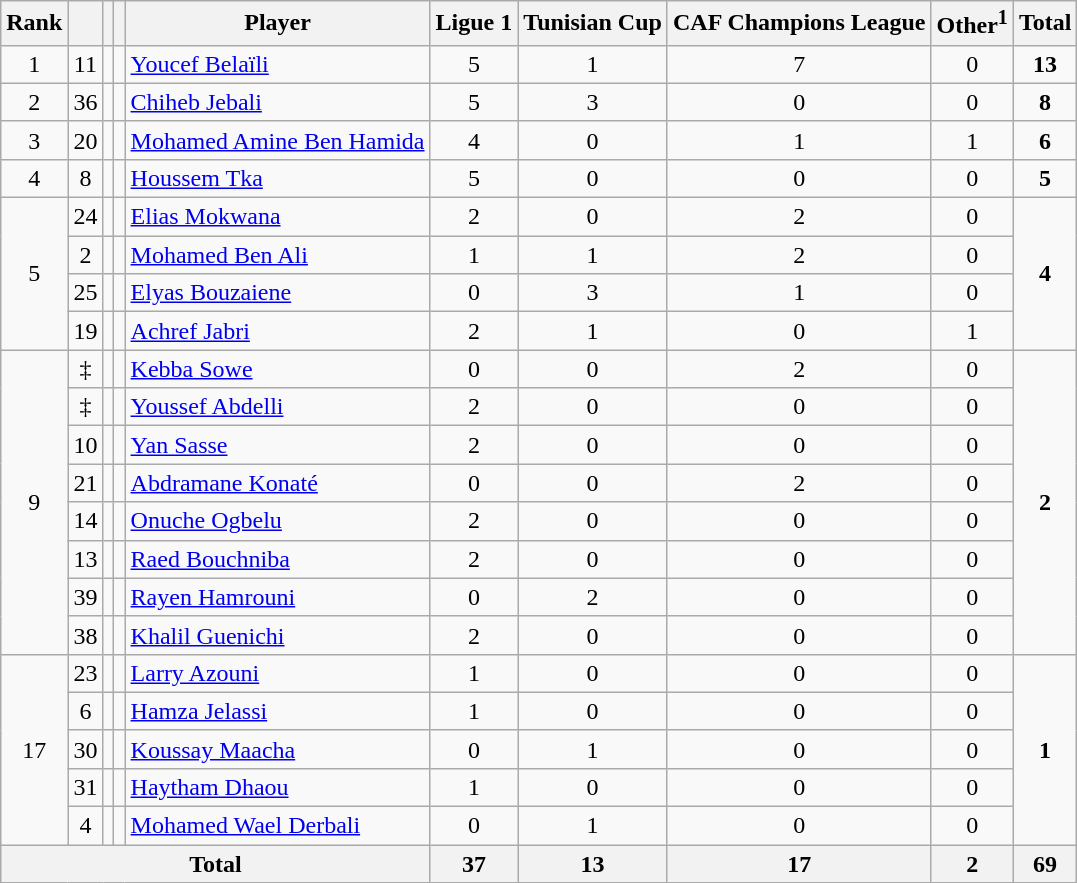<table class="wikitable" style="text-align:center;">
<tr>
<th>Rank</th>
<th></th>
<th></th>
<th></th>
<th>Player</th>
<th>Ligue 1</th>
<th>Tunisian Cup</th>
<th>CAF Champions League</th>
<th>Other<sup>1</sup></th>
<th>Total</th>
</tr>
<tr>
<td rowspan=1>1</td>
<td>11</td>
<td></td>
<td></td>
<td align=left><a href='#'>Youcef Belaïli</a></td>
<td>5</td>
<td>1</td>
<td>7</td>
<td>0</td>
<td rowspan=1><strong>13</strong></td>
</tr>
<tr>
<td rowspan=1>2</td>
<td>36</td>
<td></td>
<td></td>
<td align=left><a href='#'>Chiheb Jebali</a></td>
<td>5</td>
<td>3</td>
<td>0</td>
<td>0</td>
<td rowspan=1><strong>8</strong></td>
</tr>
<tr>
<td rowspan=1>3</td>
<td>20</td>
<td></td>
<td></td>
<td align=left><a href='#'>Mohamed Amine Ben Hamida</a></td>
<td>4</td>
<td>0</td>
<td>1</td>
<td>1</td>
<td rowspan=1><strong>6</strong></td>
</tr>
<tr>
<td rowspan=1>4</td>
<td>8</td>
<td></td>
<td></td>
<td align=left><a href='#'>Houssem Tka</a></td>
<td>5</td>
<td>0</td>
<td>0</td>
<td>0</td>
<td rowspan=1><strong>5</strong></td>
</tr>
<tr>
<td rowspan=4>5</td>
<td>24</td>
<td></td>
<td></td>
<td align=left><a href='#'>Elias Mokwana</a></td>
<td>2</td>
<td>0</td>
<td>2</td>
<td>0</td>
<td rowspan=4><strong>4</strong></td>
</tr>
<tr>
<td>2</td>
<td></td>
<td></td>
<td align=left><a href='#'>Mohamed Ben Ali</a></td>
<td>1</td>
<td>1</td>
<td>2</td>
<td>0</td>
</tr>
<tr>
<td>25</td>
<td></td>
<td></td>
<td align=left><a href='#'>Elyas Bouzaiene</a></td>
<td>0</td>
<td>3</td>
<td>1</td>
<td>0</td>
</tr>
<tr>
<td>19</td>
<td></td>
<td></td>
<td align=left><a href='#'>Achref Jabri</a></td>
<td>2</td>
<td>1</td>
<td>0</td>
<td>1</td>
</tr>
<tr>
<td rowspan=8>9</td>
<td>‡</td>
<td></td>
<td></td>
<td align=left><a href='#'>Kebba Sowe</a></td>
<td>0</td>
<td>0</td>
<td>2</td>
<td>0</td>
<td rowspan=8><strong>2</strong></td>
</tr>
<tr>
<td>‡</td>
<td></td>
<td></td>
<td align=left><a href='#'>Youssef Abdelli</a></td>
<td>2</td>
<td>0</td>
<td>0</td>
<td>0</td>
</tr>
<tr>
<td>10</td>
<td></td>
<td></td>
<td align=left><a href='#'>Yan Sasse</a></td>
<td>2</td>
<td>0</td>
<td>0</td>
<td>0</td>
</tr>
<tr>
<td>21</td>
<td></td>
<td></td>
<td align=left><a href='#'>Abdramane Konaté</a></td>
<td>0</td>
<td>0</td>
<td>2</td>
<td>0</td>
</tr>
<tr>
<td>14</td>
<td></td>
<td></td>
<td align=left><a href='#'>Onuche Ogbelu</a></td>
<td>2</td>
<td>0</td>
<td>0</td>
<td>0</td>
</tr>
<tr>
<td>13</td>
<td></td>
<td></td>
<td align=left><a href='#'>Raed Bouchniba</a></td>
<td>2</td>
<td>0</td>
<td>0</td>
<td>0</td>
</tr>
<tr>
<td>39</td>
<td></td>
<td></td>
<td align=left><a href='#'>Rayen Hamrouni</a></td>
<td>0</td>
<td>2</td>
<td>0</td>
<td>0</td>
</tr>
<tr>
<td>38</td>
<td></td>
<td></td>
<td align=left><a href='#'>Khalil Guenichi</a></td>
<td>2</td>
<td>0</td>
<td>0</td>
<td>0</td>
</tr>
<tr>
<td rowspan=5>17</td>
<td>23</td>
<td></td>
<td></td>
<td align=left><a href='#'>Larry Azouni</a></td>
<td>1</td>
<td>0</td>
<td>0</td>
<td>0</td>
<td rowspan=5><strong>1</strong></td>
</tr>
<tr>
<td>6</td>
<td></td>
<td></td>
<td align=left><a href='#'>Hamza Jelassi</a></td>
<td>1</td>
<td>0</td>
<td>0</td>
<td>0</td>
</tr>
<tr>
<td>30</td>
<td></td>
<td></td>
<td align=left><a href='#'>Koussay Maacha</a></td>
<td>0</td>
<td>1</td>
<td>0</td>
<td>0</td>
</tr>
<tr>
<td>31</td>
<td></td>
<td></td>
<td align=left><a href='#'>Haytham Dhaou</a></td>
<td>1</td>
<td>0</td>
<td>0</td>
<td>0</td>
</tr>
<tr>
<td>4</td>
<td></td>
<td></td>
<td align=left><a href='#'>Mohamed Wael Derbali</a></td>
<td>0</td>
<td>1</td>
<td>0</td>
<td>0</td>
</tr>
<tr>
<th colspan=5>Total</th>
<th>37</th>
<th>13</th>
<th>17</th>
<th>2</th>
<th>69</th>
</tr>
</table>
